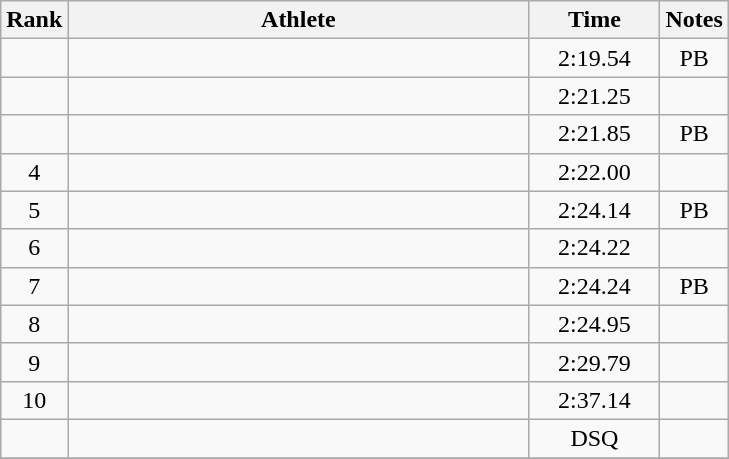<table class="wikitable" style="text-align:center">
<tr>
<th>Rank</th>
<th width=300>Athlete</th>
<th width=80>Time</th>
<th>Notes</th>
</tr>
<tr>
<td></td>
<td align=left></td>
<td>2:19.54</td>
<td>PB</td>
</tr>
<tr>
<td></td>
<td align=left></td>
<td>2:21.25</td>
<td></td>
</tr>
<tr>
<td></td>
<td align=left></td>
<td>2:21.85</td>
<td>PB</td>
</tr>
<tr>
<td>4</td>
<td align=left></td>
<td>2:22.00</td>
<td></td>
</tr>
<tr>
<td>5</td>
<td align=left></td>
<td>2:24.14</td>
<td>PB</td>
</tr>
<tr>
<td>6</td>
<td align=left></td>
<td>2:24.22</td>
<td></td>
</tr>
<tr>
<td>7</td>
<td align=left></td>
<td>2:24.24</td>
<td>PB</td>
</tr>
<tr>
<td>8</td>
<td align=left></td>
<td>2:24.95</td>
<td></td>
</tr>
<tr>
<td>9</td>
<td align=left></td>
<td>2:29.79</td>
<td></td>
</tr>
<tr>
<td>10</td>
<td align=left></td>
<td>2:37.14</td>
<td></td>
</tr>
<tr>
<td></td>
<td align=left></td>
<td>DSQ</td>
<td></td>
</tr>
<tr>
</tr>
</table>
